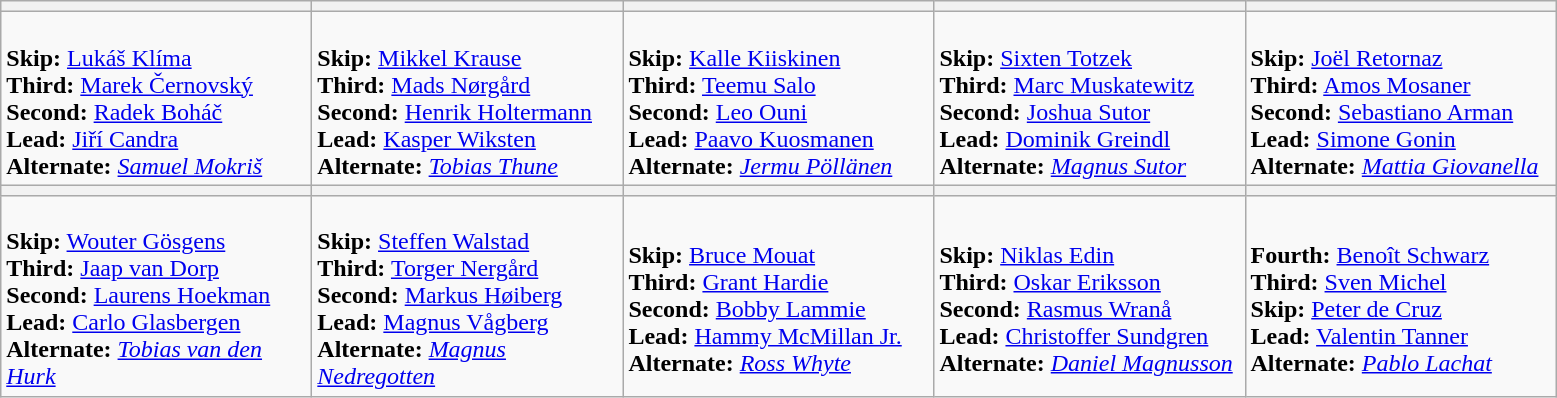<table class="wikitable">
<tr>
<th width=200></th>
<th width=200></th>
<th width=200></th>
<th width=200></th>
<th width=200></th>
</tr>
<tr>
<td><br><strong>Skip:</strong> <a href='#'>Lukáš Klíma</a><br>
<strong>Third:</strong> <a href='#'>Marek Černovský</a><br>
<strong>Second:</strong> <a href='#'>Radek Boháč</a><br>
<strong>Lead:</strong> <a href='#'>Jiří Candra</a><br>
<strong>Alternate:</strong> <em><a href='#'>Samuel Mokriš</a></em></td>
<td><br><strong>Skip:</strong> <a href='#'>Mikkel Krause</a><br>
<strong>Third:</strong> <a href='#'>Mads Nørgård</a><br>
<strong>Second:</strong> <a href='#'>Henrik Holtermann</a><br>
<strong>Lead:</strong> <a href='#'>Kasper Wiksten</a><br>
<strong>Alternate:</strong> <em><a href='#'>Tobias Thune</a></em></td>
<td><br><strong>Skip:</strong> <a href='#'>Kalle Kiiskinen</a><br>
<strong>Third:</strong> <a href='#'>Teemu Salo</a><br>
<strong>Second:</strong> <a href='#'>Leo Ouni</a><br>
<strong>Lead:</strong> <a href='#'>Paavo Kuosmanen</a><br>
<strong>Alternate:</strong> <em><a href='#'>Jermu Pöllänen</a></em></td>
<td><br><strong>Skip:</strong> <a href='#'>Sixten Totzek</a><br>
<strong>Third:</strong> <a href='#'>Marc Muskatewitz</a><br>
<strong>Second:</strong> <a href='#'>Joshua Sutor</a><br>
<strong>Lead:</strong> <a href='#'>Dominik Greindl</a><br>
<strong>Alternate:</strong> <em><a href='#'>Magnus Sutor</a></em></td>
<td><br><strong>Skip:</strong> <a href='#'>Joël Retornaz</a><br>
<strong>Third:</strong> <a href='#'>Amos Mosaner</a><br>
<strong>Second:</strong> <a href='#'>Sebastiano Arman</a><br>
<strong>Lead:</strong> <a href='#'>Simone Gonin</a><br>
<strong>Alternate:</strong> <em><a href='#'>Mattia Giovanella</a></em></td>
</tr>
<tr>
<th width=200></th>
<th width=200></th>
<th width=200></th>
<th width=200></th>
<th width=200></th>
</tr>
<tr>
<td><br><strong>Skip:</strong> <a href='#'>Wouter Gösgens</a><br>
<strong>Third:</strong> <a href='#'>Jaap van Dorp</a><br>
<strong>Second:</strong> <a href='#'>Laurens Hoekman</a><br>
<strong>Lead:</strong> <a href='#'>Carlo Glasbergen</a><br>
<strong>Alternate:</strong> <em><a href='#'>Tobias van den Hurk</a></em></td>
<td><br><strong>Skip:</strong> <a href='#'>Steffen Walstad</a><br>
<strong>Third:</strong> <a href='#'>Torger Nergård</a><br>
<strong>Second:</strong> <a href='#'>Markus Høiberg</a><br>
<strong>Lead:</strong> <a href='#'>Magnus Vågberg</a><br>
<strong>Alternate:</strong> <em><a href='#'>Magnus Nedregotten</a></em></td>
<td><br><strong>Skip:</strong> <a href='#'>Bruce Mouat</a><br>
<strong>Third:</strong> <a href='#'>Grant Hardie</a><br>
<strong>Second:</strong> <a href='#'>Bobby Lammie</a><br>
<strong>Lead:</strong> <a href='#'>Hammy McMillan Jr.</a><br>
<strong>Alternate:</strong> <em><a href='#'>Ross Whyte</a></em></td>
<td><br><strong>Skip:</strong> <a href='#'>Niklas Edin</a><br>
<strong>Third:</strong> <a href='#'>Oskar Eriksson</a><br>
<strong>Second:</strong> <a href='#'>Rasmus Wranå</a><br>
<strong>Lead:</strong> <a href='#'>Christoffer Sundgren</a><br>
<strong>Alternate:</strong> <em><a href='#'>Daniel Magnusson</a></em></td>
<td><br><strong>Fourth:</strong> <a href='#'>Benoît Schwarz</a><br>
<strong>Third:</strong> <a href='#'>Sven Michel</a><br>
<strong>Skip:</strong> <a href='#'>Peter de Cruz</a><br>
<strong>Lead:</strong> <a href='#'>Valentin Tanner</a><br>
<strong>Alternate:</strong> <em><a href='#'>Pablo Lachat</a></em></td>
</tr>
</table>
